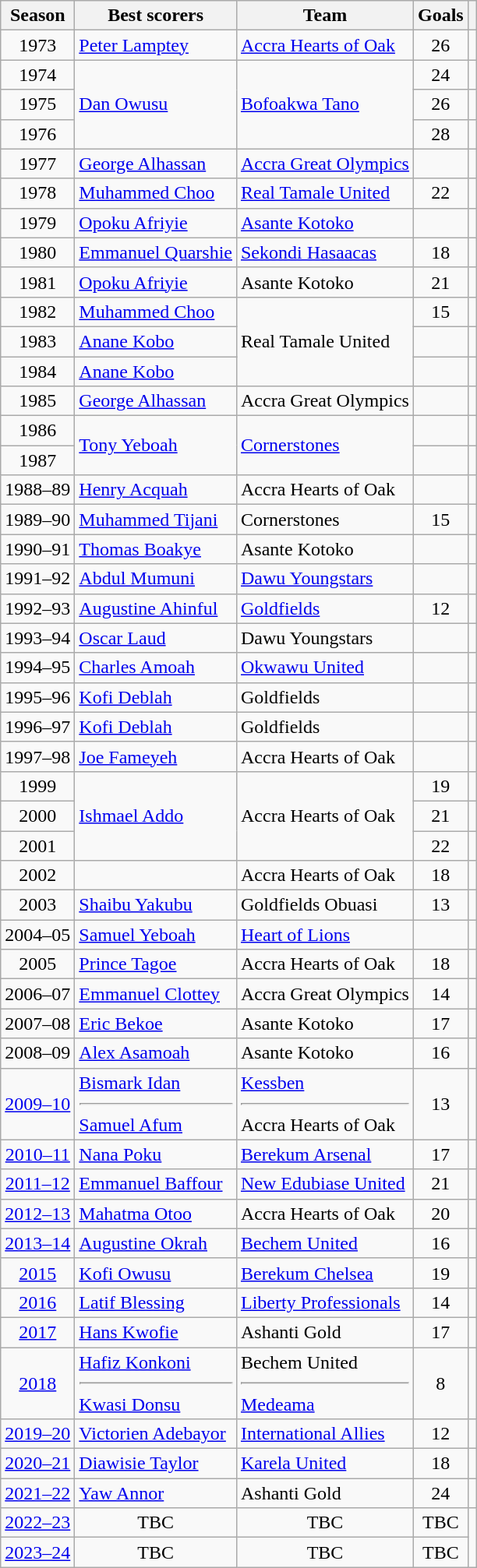<table class="wikitable" style="text-align:center">
<tr>
<th>Season</th>
<th>Best scorers</th>
<th>Team</th>
<th>Goals</th>
<th></th>
</tr>
<tr>
<td>1973</td>
<td align="left"> <a href='#'>Peter Lamptey</a></td>
<td align="left"><a href='#'>Accra Hearts of Oak</a></td>
<td>26</td>
<td></td>
</tr>
<tr>
<td>1974</td>
<td rowspan="3" align="left"> <a href='#'>Dan Owusu</a></td>
<td rowspan="3" align="left"><a href='#'>Bofoakwa Tano</a></td>
<td>24</td>
<td></td>
</tr>
<tr>
<td>1975</td>
<td>26</td>
<td></td>
</tr>
<tr>
<td>1976</td>
<td>28</td>
<td></td>
</tr>
<tr>
<td>1977</td>
<td align="left"> <a href='#'>George Alhassan</a></td>
<td align="left"><a href='#'>Accra Great Olympics</a></td>
<td></td>
<td></td>
</tr>
<tr>
<td>1978</td>
<td align="left"> <a href='#'>Muhammed Choo</a></td>
<td align="left"><a href='#'>Real Tamale United</a></td>
<td>22</td>
<td></td>
</tr>
<tr>
<td>1979</td>
<td align="left"> <a href='#'>Opoku Afriyie</a></td>
<td align="left"><a href='#'>Asante Kotoko</a></td>
<td></td>
</tr>
<tr>
<td>1980</td>
<td align="left"> <a href='#'>Emmanuel Quarshie</a></td>
<td align="left"><a href='#'>Sekondi Hasaacas</a></td>
<td>18</td>
<td></td>
</tr>
<tr>
<td>1981</td>
<td align="left"> <a href='#'>Opoku Afriyie</a></td>
<td align="left">Asante Kotoko</td>
<td>21</td>
<td></td>
</tr>
<tr>
<td>1982</td>
<td align="left"> <a href='#'>Muhammed Choo</a></td>
<td rowspan="3" align="left">Real Tamale United</td>
<td>15</td>
<td></td>
</tr>
<tr>
<td>1983</td>
<td align="left"> <a href='#'>Anane Kobo</a></td>
<td></td>
<td></td>
</tr>
<tr>
<td>1984</td>
<td align="left"> <a href='#'>Anane Kobo</a></td>
<td></td>
<td></td>
</tr>
<tr>
<td>1985</td>
<td align="left"> <a href='#'>George Alhassan</a></td>
<td align="left">Accra Great Olympics</td>
<td></td>
<td></td>
</tr>
<tr>
<td>1986</td>
<td rowspan="2" align="left"> <a href='#'>Tony Yeboah</a></td>
<td rowspan="2" align="left"><a href='#'>Cornerstones</a></td>
<td></td>
<td></td>
</tr>
<tr>
<td>1987</td>
<td></td>
<td></td>
</tr>
<tr>
<td>1988–89</td>
<td align="left"> <a href='#'>Henry Acquah</a></td>
<td align="left">Accra Hearts of Oak</td>
<td></td>
<td></td>
</tr>
<tr>
<td>1989–90</td>
<td align="left"> <a href='#'>Muhammed Tijani</a></td>
<td align="left">Cornerstones</td>
<td>15</td>
<td></td>
</tr>
<tr>
<td>1990–91</td>
<td align="left"> <a href='#'>Thomas Boakye</a></td>
<td align="left">Asante Kotoko</td>
<td></td>
<td></td>
</tr>
<tr>
<td>1991–92</td>
<td align="left"> <a href='#'>Abdul Mumuni</a></td>
<td align="left"><a href='#'>Dawu Youngstars</a></td>
<td></td>
<td></td>
</tr>
<tr>
<td>1992–93</td>
<td align="left"> <a href='#'>Augustine Ahinful</a></td>
<td align="left"><a href='#'>Goldfields</a></td>
<td>12</td>
<td></td>
</tr>
<tr>
<td>1993–94</td>
<td align="left"> <a href='#'>Oscar Laud</a></td>
<td align="left">Dawu Youngstars</td>
<td></td>
<td></td>
</tr>
<tr>
<td>1994–95</td>
<td align="left"> <a href='#'>Charles Amoah</a></td>
<td align="left"><a href='#'>Okwawu United</a></td>
<td></td>
<td></td>
</tr>
<tr>
<td>1995–96</td>
<td align="left"> <a href='#'>Kofi Deblah</a></td>
<td align="left">Goldfields</td>
<td></td>
<td></td>
</tr>
<tr>
<td>1996–97</td>
<td align="left"> <a href='#'>Kofi Deblah</a></td>
<td align="left">Goldfields</td>
<td></td>
<td></td>
</tr>
<tr>
<td>1997–98</td>
<td align="left"> <a href='#'>Joe Fameyeh</a></td>
<td align="left">Accra Hearts of Oak</td>
<td></td>
<td></td>
</tr>
<tr>
<td>1999</td>
<td align="left" rowspan="3"> <a href='#'>Ishmael Addo</a></td>
<td align="left" rowspan="3">Accra Hearts of Oak</td>
<td>19</td>
<td></td>
</tr>
<tr>
<td>2000</td>
<td>21</td>
<td></td>
</tr>
<tr>
<td>2001</td>
<td>22</td>
<td></td>
</tr>
<tr>
<td>2002</td>
<td></td>
<td align="left">Accra Hearts of Oak</td>
<td>18</td>
<td></td>
</tr>
<tr>
<td>2003</td>
<td align="left"> <a href='#'>Shaibu Yakubu</a></td>
<td align="left">Goldfields Obuasi</td>
<td>13</td>
<td></td>
</tr>
<tr>
<td>2004–05</td>
<td align="left"> <a href='#'>Samuel Yeboah</a></td>
<td align="left"><a href='#'>Heart of Lions</a></td>
<td></td>
<td></td>
</tr>
<tr>
<td>2005</td>
<td align="left"> <a href='#'>Prince Tagoe</a></td>
<td align="left">Accra Hearts of Oak</td>
<td>18</td>
<td></td>
</tr>
<tr>
<td>2006–07</td>
<td align="left"> <a href='#'>Emmanuel Clottey</a></td>
<td align="left">Accra Great Olympics</td>
<td>14</td>
<td></td>
</tr>
<tr>
<td>2007–08</td>
<td align="left"> <a href='#'>Eric Bekoe</a></td>
<td align="left">Asante Kotoko</td>
<td>17</td>
<td></td>
</tr>
<tr>
<td>2008–09</td>
<td align="left"> <a href='#'>Alex Asamoah</a></td>
<td align="left">Asante Kotoko</td>
<td>16</td>
<td></td>
</tr>
<tr>
<td><a href='#'>2009–10</a></td>
<td align="left"> <a href='#'>Bismark Idan</a><hr> <a href='#'>Samuel Afum</a></td>
<td align="left"><a href='#'>Kessben</a><hr>Accra Hearts of Oak</td>
<td>13</td>
<td></td>
</tr>
<tr>
<td><a href='#'>2010–11</a></td>
<td align="left"> <a href='#'>Nana Poku</a></td>
<td align="left"><a href='#'>Berekum Arsenal</a></td>
<td>17</td>
<td></td>
</tr>
<tr>
<td><a href='#'>2011–12</a></td>
<td align="left"> <a href='#'>Emmanuel Baffour</a></td>
<td align="left"><a href='#'>New Edubiase United</a></td>
<td>21</td>
<td></td>
</tr>
<tr>
<td><a href='#'>2012–13</a></td>
<td align="left"> <a href='#'>Mahatma Otoo</a></td>
<td align="left">Accra Hearts of Oak</td>
<td>20</td>
<td></td>
</tr>
<tr>
<td><a href='#'>2013–14</a></td>
<td align="left"> <a href='#'>Augustine Okrah</a></td>
<td align="left"><a href='#'>Bechem United</a></td>
<td>16</td>
<td></td>
</tr>
<tr>
<td><a href='#'>2015</a></td>
<td align="left"> <a href='#'>Kofi Owusu</a></td>
<td align="left"><a href='#'>Berekum Chelsea</a></td>
<td>19</td>
<td></td>
</tr>
<tr>
<td><a href='#'>2016</a></td>
<td align="left"> <a href='#'>Latif Blessing</a></td>
<td align="left"><a href='#'>Liberty Professionals</a></td>
<td>14</td>
<td></td>
</tr>
<tr>
<td><a href='#'>2017</a></td>
<td align="left"> <a href='#'>Hans Kwofie</a></td>
<td align="left">Ashanti Gold</td>
<td>17</td>
<td></td>
</tr>
<tr>
<td><a href='#'>2018</a></td>
<td align="left"> <a href='#'>Hafiz Konkoni</a><hr> <a href='#'>Kwasi Donsu</a></td>
<td align="left">Bechem United<hr><a href='#'>Medeama</a></td>
<td>8</td>
<td></td>
</tr>
<tr>
<td><a href='#'>2019–20</a></td>
<td align="left"> <a href='#'>Victorien Adebayor</a></td>
<td align="left"><a href='#'>International Allies</a></td>
<td>12</td>
<td></td>
</tr>
<tr>
<td><a href='#'>2020–21</a></td>
<td align="left"> <a href='#'>Diawisie Taylor</a></td>
<td align="left"><a href='#'>Karela United</a></td>
<td>18</td>
<td></td>
</tr>
<tr>
<td><a href='#'>2021–22</a></td>
<td align="left"> <a href='#'>Yaw Annor</a></td>
<td align="left">Ashanti Gold</td>
<td>24</td>
<td></td>
</tr>
<tr>
<td><a href='#'>2022–23</a></td>
<td align="center">TBC</td>
<td align="center">TBC</td>
<td>TBC</td>
</tr>
<tr>
<td><a href='#'>2023–24</a></td>
<td align="center">TBC</td>
<td align="center">TBC</td>
<td>TBC</td>
</tr>
</table>
